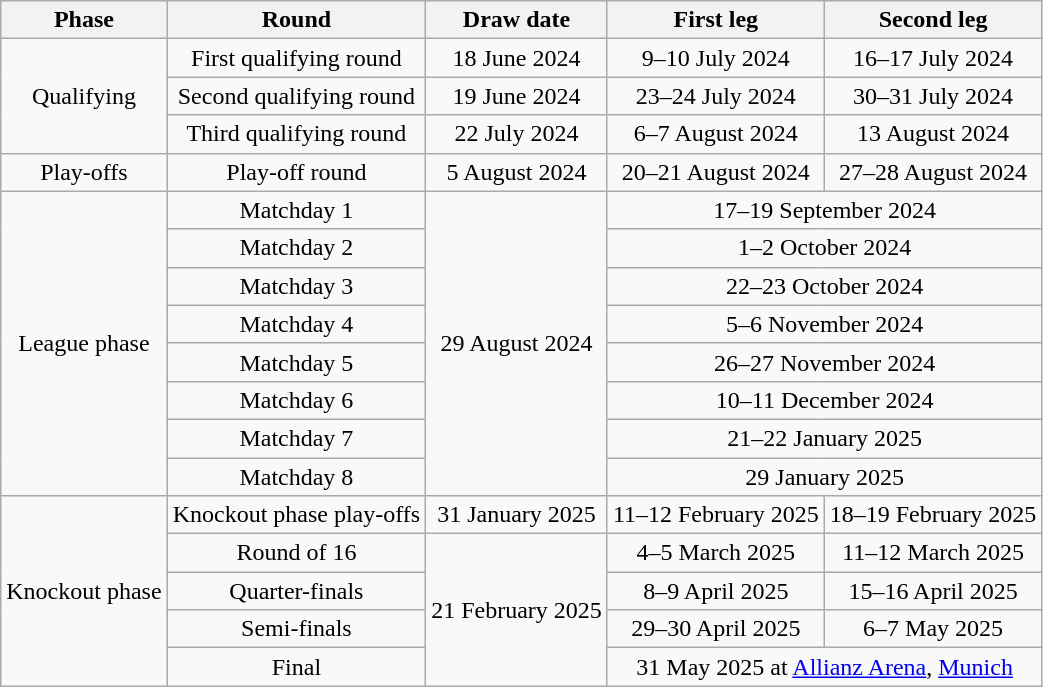<table class="wikitable" style="text-align:center">
<tr>
<th>Phase</th>
<th>Round</th>
<th>Draw date</th>
<th>First leg</th>
<th>Second leg</th>
</tr>
<tr>
<td rowspan="3">Qualifying</td>
<td>First qualifying round</td>
<td>18 June 2024</td>
<td>9–10 July 2024</td>
<td>16–17 July 2024</td>
</tr>
<tr>
<td>Second qualifying round</td>
<td>19 June 2024</td>
<td>23–24 July 2024</td>
<td>30–31 July 2024</td>
</tr>
<tr>
<td>Third qualifying round</td>
<td>22 July 2024</td>
<td>6–7 August 2024</td>
<td>13 August 2024</td>
</tr>
<tr>
<td>Play-offs</td>
<td>Play-off round</td>
<td>5 August 2024</td>
<td>20–21 August 2024</td>
<td>27–28 August 2024</td>
</tr>
<tr>
<td rowspan="8">League phase</td>
<td>Matchday 1</td>
<td rowspan="8">29 August 2024</td>
<td colspan="2">17–19 September 2024</td>
</tr>
<tr>
<td>Matchday 2</td>
<td colspan="2">1–2 October 2024</td>
</tr>
<tr>
<td>Matchday 3</td>
<td colspan="2">22–23 October 2024</td>
</tr>
<tr>
<td>Matchday 4</td>
<td colspan="2">5–6 November 2024</td>
</tr>
<tr>
<td>Matchday 5</td>
<td colspan="2">26–27 November 2024</td>
</tr>
<tr>
<td>Matchday 6</td>
<td colspan="2">10–11 December 2024</td>
</tr>
<tr>
<td>Matchday 7</td>
<td colspan="2">21–22 January 2025</td>
</tr>
<tr>
<td>Matchday 8</td>
<td colspan="2">29 January 2025</td>
</tr>
<tr>
<td rowspan="5">Knockout phase</td>
<td>Knockout phase play-offs</td>
<td rowspan="1">31 January 2025</td>
<td>11–12 February 2025</td>
<td>18–19 February 2025</td>
</tr>
<tr>
<td>Round of 16</td>
<td rowspan="4">21 February 2025</td>
<td>4–5 March 2025</td>
<td>11–12 March 2025</td>
</tr>
<tr>
<td>Quarter-finals</td>
<td>8–9 April 2025</td>
<td>15–16 April 2025</td>
</tr>
<tr>
<td>Semi-finals</td>
<td>29–30 April 2025</td>
<td>6–7 May 2025</td>
</tr>
<tr>
<td>Final</td>
<td colspan="2">31 May 2025 at <a href='#'>Allianz Arena</a>, <a href='#'>Munich</a></td>
</tr>
</table>
